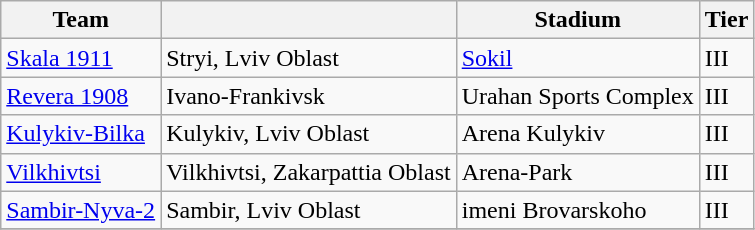<table class="wikitable sortable" style="text-align: left;">
<tr>
<th>Team</th>
<th></th>
<th>Stadium</th>
<th>Tier</th>
</tr>
<tr>
<td><a href='#'>Skala 1911</a></td>
<td>Stryi, Lviv Oblast</td>
<td><a href='#'>Sokil</a></td>
<td>III</td>
</tr>
<tr>
<td><a href='#'>Revera 1908</a></td>
<td>Ivano-Frankivsk</td>
<td>Urahan Sports Complex</td>
<td>III</td>
</tr>
<tr>
<td><a href='#'>Kulykiv-Bilka</a></td>
<td>Kulykiv, Lviv Oblast</td>
<td>Arena Kulykiv</td>
<td>III</td>
</tr>
<tr>
<td><a href='#'>Vilkhivtsi</a></td>
<td>Vilkhivtsi, Zakarpattia Oblast</td>
<td>Arena-Park</td>
<td>III</td>
</tr>
<tr>
<td><a href='#'>Sambir-Nyva-2</a></td>
<td>Sambir, Lviv Oblast</td>
<td>imeni Brovarskoho</td>
<td>III</td>
</tr>
<tr>
</tr>
</table>
